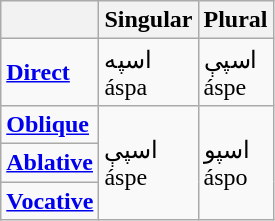<table class="wikitable">
<tr>
<th></th>
<th>Singular</th>
<th>Plural</th>
</tr>
<tr>
<td><strong><a href='#'>Direct</a></strong></td>
<td>اسپه<br>áspa</td>
<td>اسپې<br>áspe</td>
</tr>
<tr>
<td><strong><a href='#'>Oblique</a></strong></td>
<td rowspan="3">اسپې<br>áspe</td>
<td rowspan="3">اسپو<br>áspo</td>
</tr>
<tr>
<td><strong><a href='#'>Ablative</a></strong></td>
</tr>
<tr>
<td><strong><a href='#'>Vocative</a></strong></td>
</tr>
</table>
